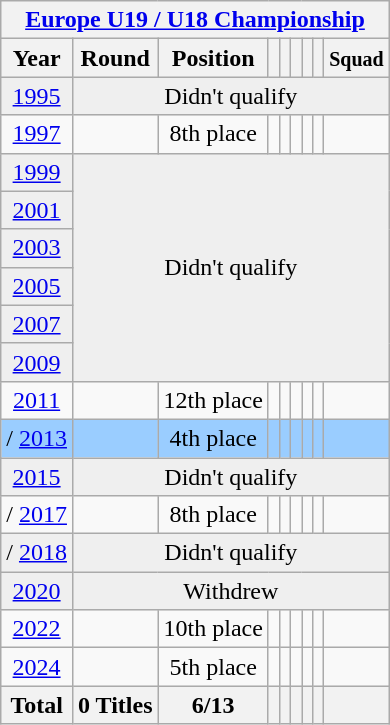<table class="wikitable" style="text-align: center;">
<tr>
<th colspan=9><a href='#'>Europe U19 / U18 Championship</a></th>
</tr>
<tr>
<th>Year</th>
<th>Round</th>
<th>Position</th>
<th></th>
<th></th>
<th></th>
<th></th>
<th></th>
<th><small>Squad</small></th>
</tr>
<tr bgcolor="efefef">
<td> <a href='#'>1995</a></td>
<td colspan=9>Didn't qualify</td>
</tr>
<tr>
<td> <a href='#'>1997</a></td>
<td></td>
<td>8th place</td>
<td></td>
<td></td>
<td></td>
<td></td>
<td></td>
<td></td>
</tr>
<tr bgcolor="efefef">
<td> <a href='#'>1999</a></td>
<td colspan=9 rowspan=6>Didn't qualify</td>
</tr>
<tr bgcolor="efefef">
<td> <a href='#'>2001</a></td>
</tr>
<tr bgcolor="efefef">
<td> <a href='#'>2003</a></td>
</tr>
<tr bgcolor="efefef">
<td> <a href='#'>2005</a></td>
</tr>
<tr bgcolor="efefef">
<td> <a href='#'>2007</a></td>
</tr>
<tr bgcolor="efefef">
<td> <a href='#'>2009</a></td>
</tr>
<tr>
<td> <a href='#'>2011</a></td>
<td></td>
<td>12th place</td>
<td></td>
<td></td>
<td></td>
<td></td>
<td></td>
<td></td>
</tr>
<tr bgcolor=9acdff>
<td>/ <a href='#'>2013</a></td>
<td></td>
<td>4th place</td>
<td></td>
<td></td>
<td></td>
<td></td>
<td></td>
<td></td>
</tr>
<tr bgcolor="efefef">
<td> <a href='#'>2015</a></td>
<td colspan=9>Didn't qualify</td>
</tr>
<tr>
<td>/ <a href='#'>2017</a></td>
<td></td>
<td>8th place</td>
<td></td>
<td></td>
<td></td>
<td></td>
<td></td>
<td></td>
</tr>
<tr bgcolor="efefef">
<td>/ <a href='#'>2018</a></td>
<td colspan=9>Didn't qualify</td>
</tr>
<tr bgcolor="efefef">
<td> <a href='#'>2020</a></td>
<td colspan=9>Withdrew</td>
</tr>
<tr>
<td> <a href='#'>2022</a></td>
<td></td>
<td>10th place</td>
<td></td>
<td></td>
<td></td>
<td></td>
<td></td>
<td></td>
</tr>
<tr>
<td> <a href='#'>2024</a></td>
<td></td>
<td>5th place</td>
<td></td>
<td></td>
<td></td>
<td></td>
<td></td>
<td></td>
</tr>
<tr>
<th>Total</th>
<th>0 Titles</th>
<th>6/13</th>
<th></th>
<th></th>
<th></th>
<th></th>
<th></th>
<th></th>
</tr>
</table>
